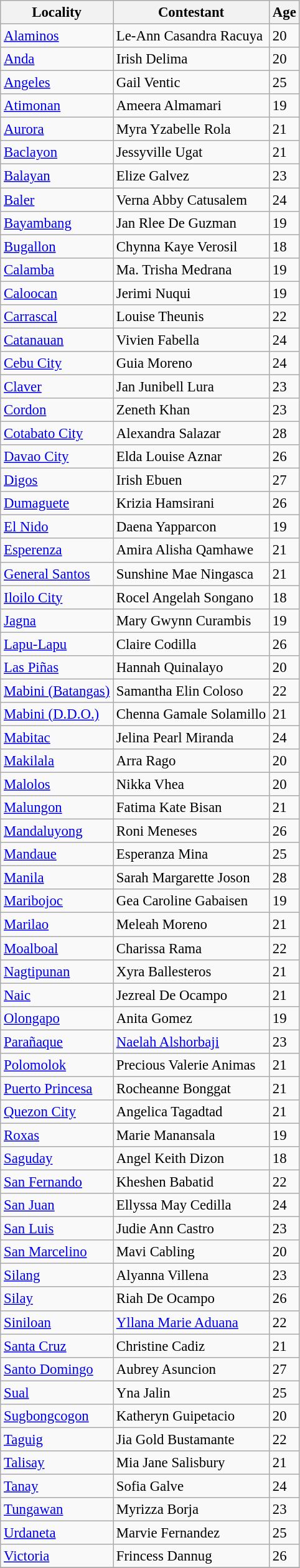<table class="wikitable sortable" style="font-size: 95%;">
<tr>
<th>Locality</th>
<th>Contestant</th>
<th>Age</th>
</tr>
<tr>
<td><a href='#'>Alaminos</a></td>
<td>Le-Ann Casandra Racuya</td>
<td>20</td>
</tr>
<tr>
<td><a href='#'>Anda</a></td>
<td>Irish Delima</td>
<td>20</td>
</tr>
<tr>
<td><a href='#'>Angeles</a></td>
<td>Gail Ventic</td>
<td>25</td>
</tr>
<tr>
<td><a href='#'>Atimonan</a></td>
<td>Ameera Almamari</td>
<td>19</td>
</tr>
<tr>
<td><a href='#'>Aurora</a></td>
<td>Myra Yzabelle Rola</td>
<td>21</td>
</tr>
<tr>
<td><a href='#'>Baclayon</a></td>
<td>Jessyville Ugat</td>
<td>21</td>
</tr>
<tr>
<td><a href='#'>Balayan</a></td>
<td>Elize Galvez</td>
<td>23</td>
</tr>
<tr>
<td><a href='#'>Baler</a></td>
<td>Verna Abby Catusalem</td>
<td>24</td>
</tr>
<tr>
<td><a href='#'>Bayambang</a></td>
<td>Jan Rlee De Guzman</td>
<td>19</td>
</tr>
<tr>
<td><a href='#'>Bugallon</a></td>
<td>Chynna Kaye Verosil</td>
<td>18</td>
</tr>
<tr>
<td><a href='#'>Calamba</a></td>
<td>Ma. Trisha Medrana</td>
<td>19</td>
</tr>
<tr>
<td><a href='#'>Caloocan</a></td>
<td>Jerimi Nuqui</td>
<td>19</td>
</tr>
<tr>
<td><a href='#'>Carrascal</a></td>
<td>Louise Theunis</td>
<td>22</td>
</tr>
<tr>
<td><a href='#'>Catanauan</a></td>
<td>Vivien Fabella</td>
<td>24</td>
</tr>
<tr>
<td><a href='#'>Cebu City</a></td>
<td>Guia Moreno</td>
<td>24</td>
</tr>
<tr>
<td><a href='#'>Claver</a></td>
<td>Jan Junibell Lura</td>
<td>23</td>
</tr>
<tr>
<td><a href='#'>Cordon</a></td>
<td>Zeneth Khan</td>
<td>23</td>
</tr>
<tr>
<td><a href='#'>Cotabato City</a></td>
<td>Alexandra Salazar</td>
<td>28</td>
</tr>
<tr>
<td><a href='#'>Davao City</a></td>
<td>Elda Louise Aznar</td>
<td>26</td>
</tr>
<tr>
<td><a href='#'>Digos</a></td>
<td>Irish Ebuen</td>
<td>27</td>
</tr>
<tr>
<td><a href='#'>Dumaguete</a></td>
<td>Krizia Hamsirani</td>
<td>26</td>
</tr>
<tr>
<td><a href='#'>El Nido</a></td>
<td>Daena Yapparcon</td>
<td>19</td>
</tr>
<tr>
<td><a href='#'>Esperenza</a></td>
<td>Amira Alisha Qamhawe</td>
<td>21</td>
</tr>
<tr>
<td><a href='#'>General Santos</a></td>
<td>Sunshine Mae Ningasca</td>
<td>21</td>
</tr>
<tr>
<td><a href='#'>Iloilo City</a></td>
<td>Rocel Angelah Songano</td>
<td>18</td>
</tr>
<tr>
<td><a href='#'>Jagna</a></td>
<td>Mary Gwynn Curambis</td>
<td>19</td>
</tr>
<tr>
<td><a href='#'>Lapu-Lapu</a></td>
<td>Claire Codilla</td>
<td>26</td>
</tr>
<tr>
<td><a href='#'>Las Piñas</a></td>
<td>Hannah Quinalayo</td>
<td>20</td>
</tr>
<tr>
<td><a href='#'>Mabini (Batangas)</a></td>
<td>Samantha Elin Coloso</td>
<td>22</td>
</tr>
<tr>
<td><a href='#'>Mabini (D.D.O.)</a></td>
<td>Chenna Gamale Solamillo</td>
<td>21</td>
</tr>
<tr>
<td><a href='#'>Mabitac</a></td>
<td>Jelina Pearl Miranda</td>
<td>24</td>
</tr>
<tr>
<td><a href='#'>Makilala</a></td>
<td>Arra Rago</td>
<td>20</td>
</tr>
<tr>
<td><a href='#'>Malolos</a></td>
<td>Nikka Vhea</td>
<td>20</td>
</tr>
<tr>
<td><a href='#'>Malungon</a></td>
<td>Fatima Kate Bisan</td>
<td>21</td>
</tr>
<tr>
<td><a href='#'>Mandaluyong</a></td>
<td>Roni Meneses</td>
<td>26</td>
</tr>
<tr>
<td><a href='#'>Mandaue</a></td>
<td>Esperanza Mina</td>
<td>25</td>
</tr>
<tr>
<td><a href='#'>Manila</a></td>
<td>Sarah Margarette Joson</td>
<td>28</td>
</tr>
<tr>
<td><a href='#'>Maribojoc</a></td>
<td>Gea Caroline Gabaisen</td>
<td>19</td>
</tr>
<tr>
<td><a href='#'>Marilao</a></td>
<td>Meleah Moreno</td>
<td>21</td>
</tr>
<tr>
<td><a href='#'>Moalboal</a></td>
<td>Charissa Rama</td>
<td>22</td>
</tr>
<tr>
<td><a href='#'>Nagtipunan</a></td>
<td>Xyra Ballesteros</td>
<td>21</td>
</tr>
<tr>
<td><a href='#'>Naic</a></td>
<td>Jezreal De Ocampo</td>
<td>21</td>
</tr>
<tr>
<td><a href='#'>Olongapo</a></td>
<td>Anita Gomez</td>
<td>19</td>
</tr>
<tr>
<td><a href='#'>Parañaque</a></td>
<td><a href='#'>Naelah Alshorbaji</a></td>
<td>23</td>
</tr>
<tr>
<td><a href='#'>Polomolok</a></td>
<td>Precious Valerie Animas</td>
<td>21</td>
</tr>
<tr>
<td><a href='#'>Puerto Princesa</a></td>
<td>Rocheanne Bonggat</td>
<td>21</td>
</tr>
<tr>
<td><a href='#'>Quezon City</a></td>
<td>Angelica Tagadtad</td>
<td>21</td>
</tr>
<tr>
<td><a href='#'>Roxas</a></td>
<td>Marie Manansala</td>
<td>19</td>
</tr>
<tr>
<td><a href='#'>Saguday</a></td>
<td>Angel Keith Dizon</td>
<td>18</td>
</tr>
<tr>
<td><a href='#'>San Fernando</a></td>
<td>Kheshen Babatid</td>
<td>22</td>
</tr>
<tr>
<td><a href='#'>San Juan</a></td>
<td>Ellyssa May Cedilla</td>
<td>24</td>
</tr>
<tr>
<td><a href='#'>San Luis</a></td>
<td>Judie Ann Castro</td>
<td>23</td>
</tr>
<tr>
<td><a href='#'>San Marcelino</a></td>
<td>Mavi Cabling</td>
<td>20</td>
</tr>
<tr>
<td><a href='#'>Silang</a></td>
<td>Alyanna Villena</td>
<td>23</td>
</tr>
<tr>
<td><a href='#'>Silay</a></td>
<td>Riah De Ocampo</td>
<td>26</td>
</tr>
<tr>
<td><a href='#'>Siniloan</a></td>
<td><a href='#'>Yllana Marie Aduana</a></td>
<td>22</td>
</tr>
<tr>
<td><a href='#'>Santa Cruz</a></td>
<td>Christine Cadiz</td>
<td>21</td>
</tr>
<tr>
<td><a href='#'>Santo Domingo</a></td>
<td>Aubrey Asuncion</td>
<td>27</td>
</tr>
<tr>
<td><a href='#'>Sual</a></td>
<td>Yna Jalin</td>
<td>25</td>
</tr>
<tr>
<td><a href='#'>Sugbongcogon</a></td>
<td>Katheryn Guipetacio</td>
<td>20</td>
</tr>
<tr>
<td><a href='#'>Taguig</a></td>
<td>Jia Gold Bustamante</td>
<td>22</td>
</tr>
<tr>
<td><a href='#'>Talisay</a></td>
<td>Mia Jane Salisbury</td>
<td>21</td>
</tr>
<tr>
<td><a href='#'>Tanay</a></td>
<td>Sofia Galve</td>
<td>24</td>
</tr>
<tr>
<td><a href='#'>Tungawan</a></td>
<td>Myrizza Borja</td>
<td>23</td>
</tr>
<tr>
<td><a href='#'>Urdaneta</a></td>
<td>Marvie Fernandez</td>
<td>25</td>
</tr>
<tr>
<td><a href='#'>Victoria</a></td>
<td>Frincess Dannug</td>
<td>26</td>
</tr>
<tr>
</tr>
</table>
